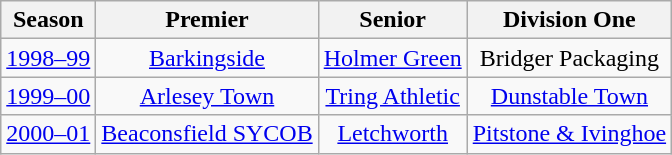<table class="wikitable" style="text-align: center">
<tr>
<th>Season</th>
<th>Premier</th>
<th>Senior</th>
<th>Division One</th>
</tr>
<tr>
<td><a href='#'>1998–99</a></td>
<td><a href='#'>Barkingside</a></td>
<td><a href='#'>Holmer Green</a></td>
<td>Bridger Packaging</td>
</tr>
<tr>
<td><a href='#'>1999–00</a></td>
<td><a href='#'>Arlesey Town</a></td>
<td><a href='#'>Tring Athletic</a></td>
<td><a href='#'>Dunstable Town</a></td>
</tr>
<tr>
<td><a href='#'>2000–01</a></td>
<td><a href='#'>Beaconsfield SYCOB</a></td>
<td><a href='#'>Letchworth</a></td>
<td><a href='#'>Pitstone & Ivinghoe</a></td>
</tr>
</table>
